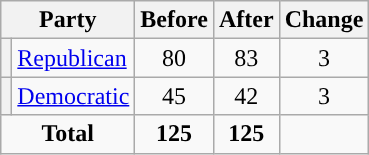<table class="wikitable" style="text-align:center;">
<tr>
<th colspan="2">Party</th>
<th>Before</th>
<th>After</th>
<th>Change</th>
</tr>
<tr>
<th style="background-color:"></th>
<td style="text-align:left;"><a href='#'>Republican</a></td>
<td>80</td>
<td>83</td>
<td> 3</td>
</tr>
<tr>
<th style="background-color:"></th>
<td style="text-align:left;"><a href='#'>Democratic</a></td>
<td>45</td>
<td>42</td>
<td> 3</td>
</tr>
<tr>
<td colspan="2"><strong>Total</strong></td>
<td><strong>125</strong></td>
<td><strong>125</strong></td>
<td></td>
</tr>
</table>
